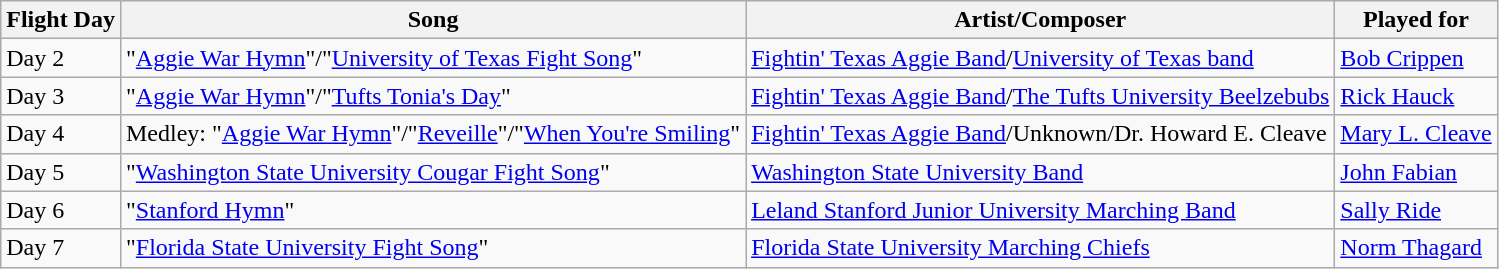<table class="wikitable">
<tr>
<th>Flight Day</th>
<th>Song</th>
<th>Artist/Composer</th>
<th>Played for</th>
</tr>
<tr>
<td>Day 2</td>
<td>"<a href='#'>Aggie War Hymn</a>"/"<a href='#'>University of Texas Fight Song</a>"</td>
<td><a href='#'>Fightin' Texas Aggie Band</a>/<a href='#'>University of Texas band</a></td>
<td><a href='#'>Bob Crippen</a></td>
</tr>
<tr>
<td>Day 3</td>
<td>"<a href='#'>Aggie War Hymn</a>"/"<a href='#'>Tufts Tonia's Day</a>"</td>
<td><a href='#'>Fightin' Texas Aggie Band</a>/<a href='#'>The Tufts University Beelzebubs</a></td>
<td><a href='#'>Rick Hauck</a></td>
</tr>
<tr>
<td>Day 4</td>
<td>Medley: "<a href='#'>Aggie War Hymn</a>"/"<a href='#'>Reveille</a>"/"<a href='#'>When You're Smiling</a>"</td>
<td><a href='#'>Fightin' Texas Aggie Band</a>/Unknown/Dr. Howard E. Cleave</td>
<td><a href='#'>Mary L. Cleave</a></td>
</tr>
<tr>
<td>Day 5</td>
<td>"<a href='#'>Washington State University Cougar Fight Song</a>"</td>
<td><a href='#'>Washington State University Band</a></td>
<td><a href='#'>John Fabian</a></td>
</tr>
<tr>
<td>Day 6</td>
<td>"<a href='#'>Stanford Hymn</a>"</td>
<td><a href='#'>Leland Stanford Junior University Marching Band</a></td>
<td><a href='#'>Sally Ride</a></td>
</tr>
<tr>
<td>Day 7</td>
<td>"<a href='#'>Florida State University Fight Song</a>"</td>
<td><a href='#'>Florida State University Marching Chiefs</a></td>
<td><a href='#'>Norm Thagard</a></td>
</tr>
</table>
